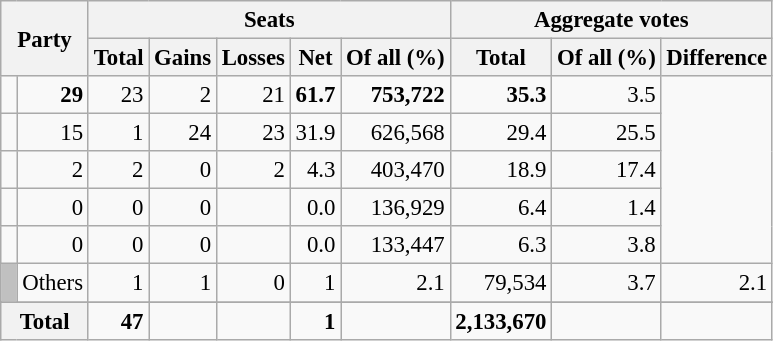<table class="wikitable sortable" style="text-align:right; font-size:95%;">
<tr>
<th colspan="2" rowspan="2">Party</th>
<th colspan="5">Seats</th>
<th colspan="3">Aggregate votes</th>
</tr>
<tr>
<th>Total</th>
<th>Gains</th>
<th>Losses</th>
<th>Net</th>
<th>Of all (%)</th>
<th>Total</th>
<th>Of all (%)</th>
<th>Difference</th>
</tr>
<tr>
<td></td>
<td><strong>29</strong></td>
<td>23</td>
<td>2</td>
<td>21</td>
<td><strong>61.7</strong></td>
<td><strong>753,722</strong></td>
<td><strong>35.3</strong></td>
<td>3.5</td>
</tr>
<tr>
<td></td>
<td>15</td>
<td>1</td>
<td>24</td>
<td>23</td>
<td>31.9</td>
<td>626,568</td>
<td>29.4</td>
<td>25.5</td>
</tr>
<tr>
<td></td>
<td>2</td>
<td>2</td>
<td>0</td>
<td>2</td>
<td>4.3</td>
<td>403,470</td>
<td>18.9</td>
<td>17.4</td>
</tr>
<tr>
<td></td>
<td>0</td>
<td>0</td>
<td>0</td>
<td></td>
<td>0.0</td>
<td>136,929</td>
<td>6.4</td>
<td>1.4</td>
</tr>
<tr>
<td></td>
<td>0</td>
<td>0</td>
<td>0</td>
<td></td>
<td>0.0</td>
<td>133,447</td>
<td>6.3</td>
<td>3.8</td>
</tr>
<tr>
<td style="background:silver;"> </td>
<td align=left>Others</td>
<td>1</td>
<td>1</td>
<td>0</td>
<td>1</td>
<td>2.1</td>
<td>79,534</td>
<td>3.7</td>
<td>2.1</td>
</tr>
<tr>
</tr>
<tr class="sortbottom" style="font-weight:bold;">
<th colspan="2" scope="row" style="background-color:#f2f2f2;">Total</th>
<td>47</td>
<td></td>
<td></td>
<td> 1</td>
<td></td>
<td>2,133,670</td>
<td></td>
<td></td>
</tr>
</table>
